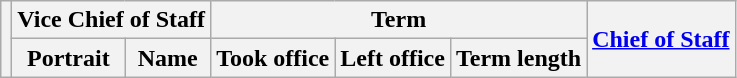<table class="wikitable sortable">
<tr>
<th rowspan=2></th>
<th colspan=2>Vice Chief of Staff</th>
<th colspan=3>Term</th>
<th rowspan=2><a href='#'>Chief of Staff</a></th>
</tr>
<tr>
<th>Portrait</th>
<th>Name</th>
<th>Took office</th>
<th>Left office</th>
<th>Term length<br>










































</th>
</tr>
</table>
